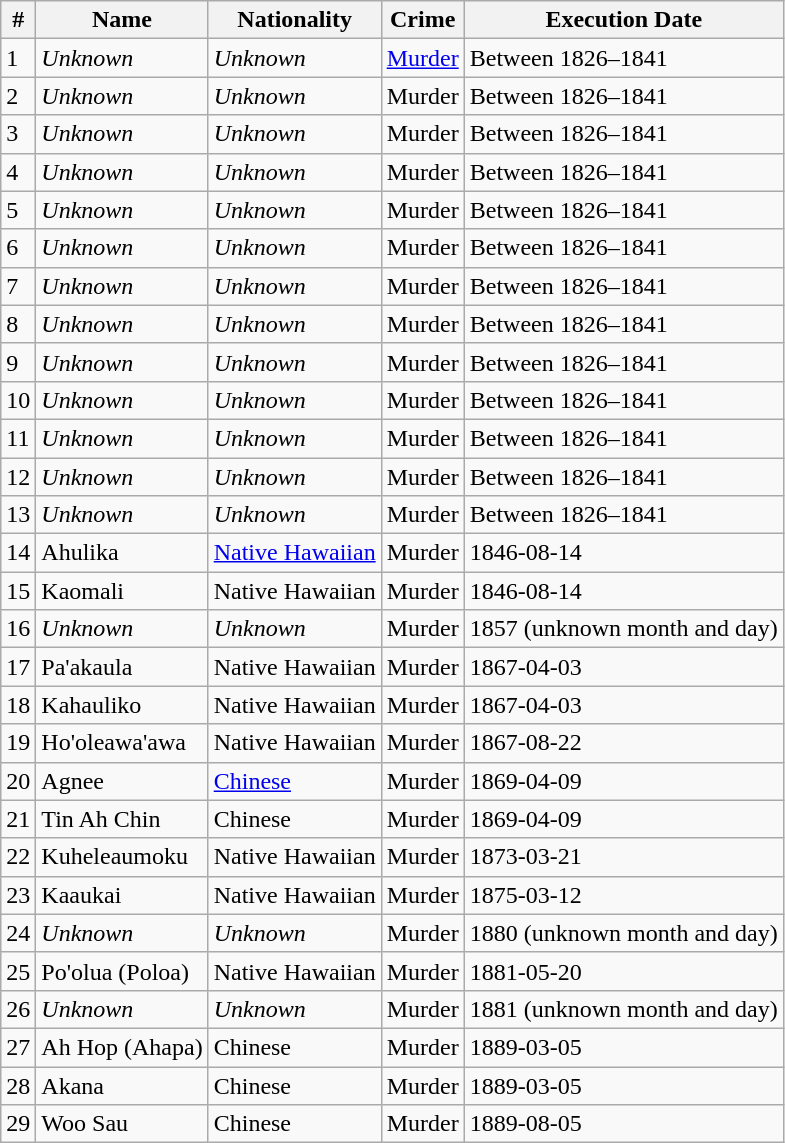<table class="wikitable sortable mw-collapsible">
<tr>
<th>#</th>
<th>Name</th>
<th>Nationality</th>
<th>Crime</th>
<th>Execution Date</th>
</tr>
<tr>
<td>1</td>
<td><em>Unknown</em></td>
<td><em>Unknown</em></td>
<td><a href='#'>Murder</a></td>
<td>Between 1826–1841</td>
</tr>
<tr>
<td>2</td>
<td><em>Unknown</em></td>
<td><em>Unknown</em></td>
<td>Murder</td>
<td>Between 1826–1841</td>
</tr>
<tr>
<td>3</td>
<td><em>Unknown</em></td>
<td><em>Unknown</em></td>
<td>Murder</td>
<td>Between 1826–1841</td>
</tr>
<tr>
<td>4</td>
<td><em>Unknown</em></td>
<td><em>Unknown</em></td>
<td>Murder</td>
<td>Between 1826–1841</td>
</tr>
<tr>
<td>5</td>
<td><em>Unknown</em></td>
<td><em>Unknown</em></td>
<td>Murder</td>
<td>Between 1826–1841</td>
</tr>
<tr>
<td>6</td>
<td><em>Unknown</em></td>
<td><em>Unknown</em></td>
<td>Murder</td>
<td>Between 1826–1841</td>
</tr>
<tr>
<td>7</td>
<td><em>Unknown</em></td>
<td><em>Unknown</em></td>
<td>Murder</td>
<td>Between 1826–1841</td>
</tr>
<tr>
<td>8</td>
<td><em>Unknown</em></td>
<td><em>Unknown</em></td>
<td>Murder</td>
<td>Between 1826–1841</td>
</tr>
<tr>
<td>9</td>
<td><em>Unknown</em></td>
<td><em>Unknown</em></td>
<td>Murder</td>
<td>Between 1826–1841</td>
</tr>
<tr>
<td>10</td>
<td><em>Unknown</em></td>
<td><em>Unknown</em></td>
<td>Murder</td>
<td>Between 1826–1841</td>
</tr>
<tr>
<td>11</td>
<td><em>Unknown</em></td>
<td><em>Unknown</em></td>
<td>Murder</td>
<td>Between 1826–1841</td>
</tr>
<tr>
<td>12</td>
<td><em>Unknown</em></td>
<td><em>Unknown</em></td>
<td>Murder</td>
<td>Between 1826–1841</td>
</tr>
<tr>
<td>13</td>
<td><em>Unknown</em></td>
<td><em>Unknown</em></td>
<td>Murder</td>
<td>Between 1826–1841</td>
</tr>
<tr>
<td>14</td>
<td>Ahulika</td>
<td><a href='#'>Native Hawaiian</a></td>
<td>Murder</td>
<td>1846-08-14</td>
</tr>
<tr>
<td>15</td>
<td>Kaomali</td>
<td>Native Hawaiian</td>
<td>Murder</td>
<td>1846-08-14</td>
</tr>
<tr>
<td>16</td>
<td><em>Unknown</em></td>
<td><em>Unknown</em></td>
<td>Murder</td>
<td>1857 (unknown month and day)</td>
</tr>
<tr>
<td>17</td>
<td>Pa'akaula</td>
<td>Native Hawaiian</td>
<td>Murder</td>
<td>1867-04-03</td>
</tr>
<tr>
<td>18</td>
<td>Kahauliko</td>
<td>Native Hawaiian</td>
<td>Murder</td>
<td>1867-04-03</td>
</tr>
<tr>
<td>19</td>
<td>Ho'oleawa'awa</td>
<td>Native Hawaiian</td>
<td>Murder</td>
<td>1867-08-22</td>
</tr>
<tr>
<td>20</td>
<td>Agnee</td>
<td><a href='#'>Chinese</a></td>
<td>Murder</td>
<td>1869-04-09</td>
</tr>
<tr>
<td>21</td>
<td>Tin Ah Chin</td>
<td>Chinese</td>
<td>Murder</td>
<td>1869-04-09</td>
</tr>
<tr>
<td>22</td>
<td>Kuheleaumoku</td>
<td>Native Hawaiian</td>
<td>Murder</td>
<td>1873-03-21</td>
</tr>
<tr>
<td>23</td>
<td>Kaaukai</td>
<td>Native Hawaiian</td>
<td>Murder</td>
<td>1875-03-12</td>
</tr>
<tr>
<td>24</td>
<td><em>Unknown</em></td>
<td><em>Unknown</em></td>
<td>Murder</td>
<td>1880 (unknown month and day)</td>
</tr>
<tr>
<td>25</td>
<td>Po'olua (Poloa)</td>
<td>Native Hawaiian</td>
<td>Murder</td>
<td>1881-05-20</td>
</tr>
<tr>
<td>26</td>
<td><em>Unknown</em></td>
<td><em>Unknown</em></td>
<td>Murder</td>
<td>1881 (unknown month and day)</td>
</tr>
<tr>
<td>27</td>
<td>Ah Hop (Ahapa)</td>
<td>Chinese</td>
<td>Murder</td>
<td>1889-03-05</td>
</tr>
<tr>
<td>28</td>
<td>Akana</td>
<td>Chinese</td>
<td>Murder</td>
<td>1889-03-05</td>
</tr>
<tr>
<td>29</td>
<td>Woo Sau</td>
<td>Chinese</td>
<td>Murder</td>
<td>1889-08-05</td>
</tr>
</table>
